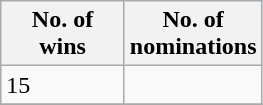<table class="wikitable">
<tr style="background:#ebf5ff;">
<th style="width:75px;">No. of wins</th>
<th style="width:75px;">No. of nominations</th>
</tr>
<tr>
<td>15</td>
<td></td>
</tr>
<tr>
</tr>
</table>
